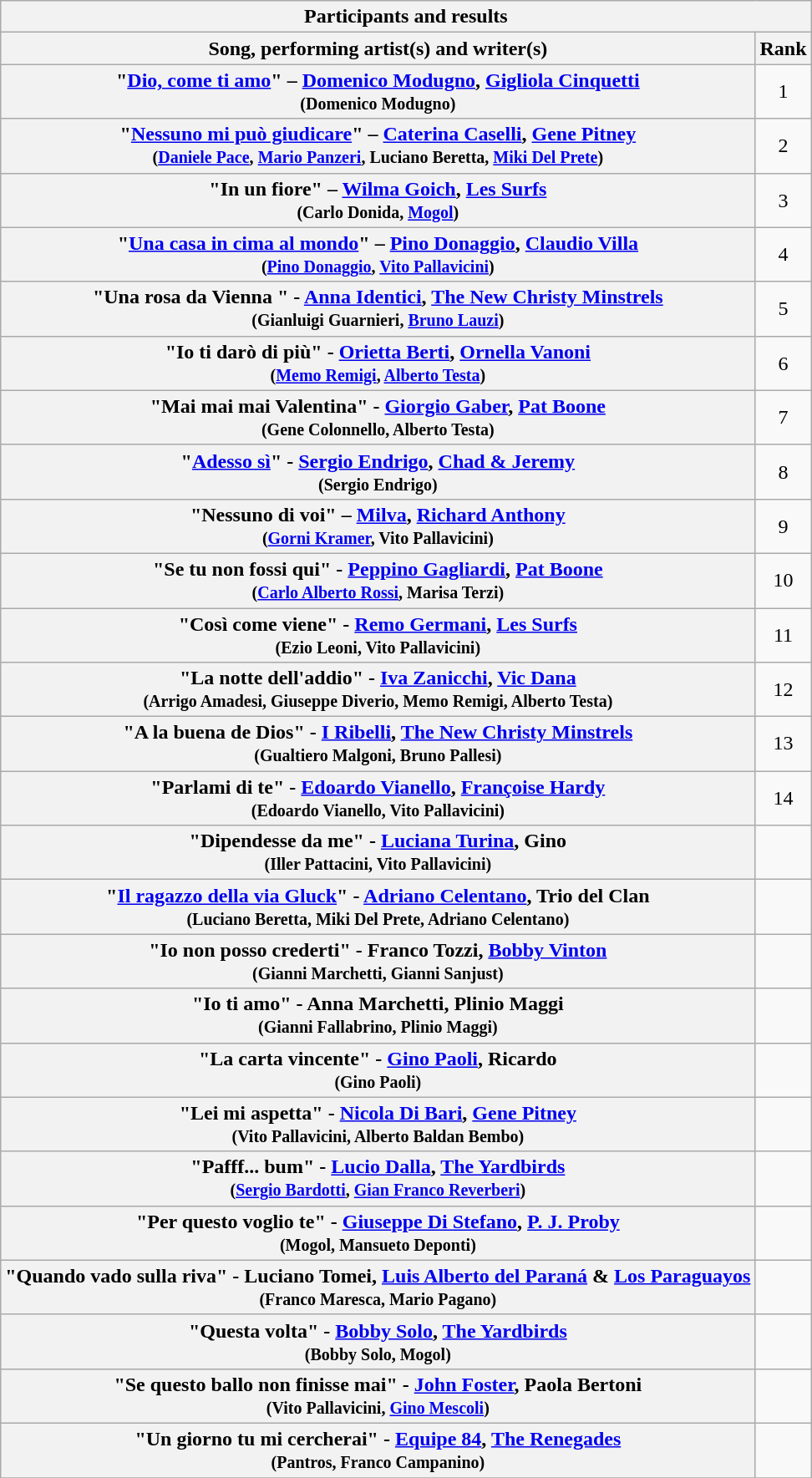<table class="plainrowheaders wikitable">
<tr>
<th colspan="3">Participants and results</th>
</tr>
<tr>
<th>Song, performing artist(s) and writer(s)</th>
<th>Rank</th>
</tr>
<tr>
<th scope="row">"<a href='#'>Dio, come ti amo</a>" – <a href='#'>Domenico Modugno</a>, <a href='#'>Gigliola Cinquetti</a> <br><small> 	(Domenico Modugno)</small></th>
<td style="text-align:center;">1</td>
</tr>
<tr>
<th scope="row">"<a href='#'>Nessuno mi può giudicare</a>" –  <a href='#'>Caterina Caselli</a>, <a href='#'>Gene Pitney</a>  <br><small> (<a href='#'>Daniele Pace</a>, <a href='#'>Mario Panzeri</a>, Luciano Beretta, <a href='#'>Miki Del Prete</a>) </small></th>
<td style="text-align:center;">2</td>
</tr>
<tr>
<th scope="row">"In un fiore" – <a href='#'>Wilma Goich</a>, <a href='#'>Les Surfs</a>  <br><small> 	 (Carlo Donida, <a href='#'>Mogol</a>) </small></th>
<td style="text-align:center;">3</td>
</tr>
<tr>
<th scope="row">"<a href='#'>Una casa in cima al mondo</a>"  –  	  <a href='#'>Pino Donaggio</a>, <a href='#'>Claudio Villa</a>  <br><small> (<a href='#'>Pino Donaggio</a>, <a href='#'>Vito Pallavicini</a>) </small></th>
<td style="text-align:center;">4</td>
</tr>
<tr>
<th scope="row">"Una rosa da Vienna " - <a href='#'>Anna Identici</a>, <a href='#'>The New Christy Minstrels</a>  <br><small>  (Gianluigi Guarnieri, <a href='#'>Bruno Lauzi</a>)   </small></th>
<td style="text-align:center;">5</td>
</tr>
<tr>
<th scope="row">"Io ti darò di più" -  	<a href='#'>Orietta Berti</a>, <a href='#'>Ornella Vanoni</a> <br><small> (<a href='#'>Memo Remigi</a>, <a href='#'>Alberto Testa</a>)  </small></th>
<td style="text-align:center;">6</td>
</tr>
<tr>
<th scope="row">"Mai mai mai Valentina" -   <a href='#'>Giorgio Gaber</a>, <a href='#'>Pat Boone</a>  <br><small>   (Gene Colonnello, Alberto Testa)  </small></th>
<td style="text-align:center;">7</td>
</tr>
<tr>
<th scope="row">"<a href='#'>Adesso sì</a>" -   	   <a href='#'>Sergio Endrigo</a>, <a href='#'>Chad & Jeremy</a>  <br><small> 	(Sergio Endrigo)</small></th>
<td style="text-align:center;">8</td>
</tr>
<tr>
<th scope="row">"Nessuno di voi" – 	 <a href='#'>Milva</a>, <a href='#'>Richard Anthony</a>  <br><small> 	 (<a href='#'>Gorni Kramer</a>, Vito Pallavicini)  </small></th>
<td style="text-align:center;">9</td>
</tr>
<tr>
<th scope="row">"Se tu non fossi qui" -  	<a href='#'>Peppino Gagliardi</a>, <a href='#'>Pat Boone</a>  <br><small> 	 	 (<a href='#'>Carlo Alberto Rossi</a>, Marisa Terzi)    </small></th>
<td style="text-align:center;">10</td>
</tr>
<tr>
<th scope="row">"Così come viene" -  	<a href='#'>Remo Germani</a>, <a href='#'>Les Surfs</a> <br><small>   (Ezio Leoni, Vito Pallavicini)    </small></th>
<td style="text-align:center;">11</td>
</tr>
<tr>
<th scope="row">"La notte dell'addio" -  	<a href='#'>Iva Zanicchi</a>, <a href='#'>Vic Dana</a><br><small>  (Arrigo Amadesi, Giuseppe Diverio, Memo Remigi, Alberto Testa)  </small></th>
<td style="text-align:center;">12</td>
</tr>
<tr>
<th scope="row">"A la buena de Dios" - <a href='#'>I Ribelli</a>, <a href='#'>The New Christy Minstrels</a>  <br><small>  (Gualtiero Malgoni, Bruno Pallesi) </small></th>
<td style="text-align:center;">13</td>
</tr>
<tr>
<th scope="row">"Parlami di te" -   <a href='#'>Edoardo Vianello</a>, <a href='#'>Françoise Hardy</a> <br><small> 	 (Edoardo Vianello, Vito Pallavicini)   </small></th>
<td style="text-align:center;">14</td>
</tr>
<tr>
<th scope="row">"Dipendesse da me" - <a href='#'>Luciana Turina</a>, Gino <br><small> 	 (Iller Pattacini, Vito Pallavicini)    </small></th>
<td></td>
</tr>
<tr>
<th scope="row">"<a href='#'>Il ragazzo della via Gluck</a>" - <a href='#'>Adriano Celentano</a>, Trio del Clan <br><small> 	 (Luciano Beretta, Miki Del Prete, Adriano Celentano)   </small></th>
<td></td>
</tr>
<tr>
<th scope="row">"Io non posso crederti" -  Franco Tozzi, <a href='#'>Bobby Vinton</a> <br><small> 	 (Gianni Marchetti, Gianni Sanjust)  </small></th>
<td></td>
</tr>
<tr>
<th scope="row">"Io ti amo" - Anna Marchetti, Plinio Maggi <br><small>  (Gianni Fallabrino, Plinio Maggi)  </small></th>
<td></td>
</tr>
<tr>
<th scope="row">"La carta vincente" - <a href='#'>Gino Paoli</a>, Ricardo <br><small>  (Gino Paoli)   </small></th>
<td></td>
</tr>
<tr>
<th scope="row">"Lei mi aspetta" -  <a href='#'>Nicola Di Bari</a>, <a href='#'>Gene Pitney</a> <br><small>  (Vito Pallavicini, Alberto Baldan Bembo)  </small></th>
<td></td>
</tr>
<tr>
<th scope="row">"Pafff... bum" -   <a href='#'>Lucio Dalla</a>, <a href='#'>The Yardbirds</a>  <br><small> (<a href='#'>Sergio Bardotti</a>, <a href='#'>Gian Franco Reverberi</a>)  </small></th>
<td></td>
</tr>
<tr>
<th scope="row">"Per questo voglio te" - <a href='#'>Giuseppe Di Stefano</a>, <a href='#'>P. J. Proby</a> <br><small> 	 (Mogol, Mansueto Deponti)  </small></th>
<td></td>
</tr>
<tr>
<th scope="row">"Quando vado sulla riva" -  Luciano Tomei, <a href='#'>Luis Alberto del Paraná</a> & <a href='#'>Los Paraguayos</a>  <br><small>  (Franco Maresca, Mario Pagano)  </small></th>
<td></td>
</tr>
<tr>
<th scope="row">"Questa volta" -  <a href='#'>Bobby Solo</a>, <a href='#'>The Yardbirds</a>   <br><small> 	 (Bobby Solo, Mogol) </small></th>
<td></td>
</tr>
<tr>
<th scope="row">"Se questo ballo non finisse mai" - <a href='#'>John Foster</a>, Paola Bertoni  <br><small> 	 (Vito Pallavicini, <a href='#'>Gino Mescoli</a>)  </small></th>
<td></td>
</tr>
<tr>
<th scope="row">"Un giorno tu mi cercherai" - <a href='#'>Equipe 84</a>, <a href='#'>The Renegades</a>   <br><small> 	 (Pantros, Franco Campanino) </small></th>
<td></td>
</tr>
<tr>
</tr>
</table>
